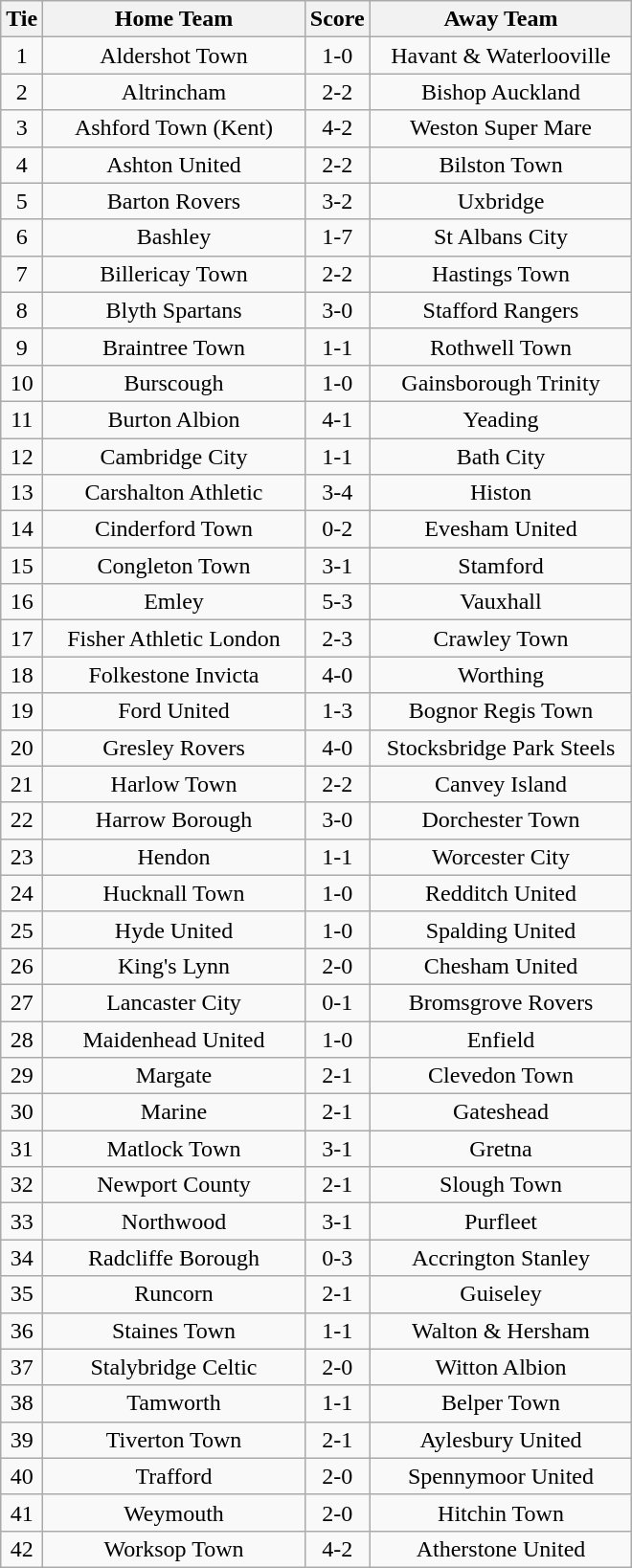<table class="wikitable" style="text-align:center;">
<tr>
<th width=20>Tie</th>
<th width=175>Home Team</th>
<th width=20>Score</th>
<th width=175>Away Team</th>
</tr>
<tr>
<td>1</td>
<td>Aldershot Town</td>
<td>1-0</td>
<td>Havant & Waterlooville</td>
</tr>
<tr>
<td>2</td>
<td>Altrincham</td>
<td>2-2</td>
<td>Bishop Auckland</td>
</tr>
<tr>
<td>3</td>
<td>Ashford Town (Kent)</td>
<td>4-2</td>
<td>Weston Super Mare</td>
</tr>
<tr>
<td>4</td>
<td>Ashton United</td>
<td>2-2</td>
<td>Bilston Town</td>
</tr>
<tr>
<td>5</td>
<td>Barton Rovers</td>
<td>3-2</td>
<td>Uxbridge</td>
</tr>
<tr>
<td>6</td>
<td>Bashley</td>
<td>1-7</td>
<td>St Albans City</td>
</tr>
<tr>
<td>7</td>
<td>Billericay Town</td>
<td>2-2</td>
<td>Hastings Town</td>
</tr>
<tr>
<td>8</td>
<td>Blyth Spartans</td>
<td>3-0</td>
<td>Stafford Rangers</td>
</tr>
<tr>
<td>9</td>
<td>Braintree Town</td>
<td>1-1</td>
<td>Rothwell Town</td>
</tr>
<tr>
<td>10</td>
<td>Burscough</td>
<td>1-0</td>
<td>Gainsborough Trinity</td>
</tr>
<tr>
<td>11</td>
<td>Burton Albion</td>
<td>4-1</td>
<td>Yeading</td>
</tr>
<tr>
<td>12</td>
<td>Cambridge City</td>
<td>1-1</td>
<td>Bath City</td>
</tr>
<tr>
<td>13</td>
<td>Carshalton Athletic</td>
<td>3-4</td>
<td>Histon</td>
</tr>
<tr>
<td>14</td>
<td>Cinderford Town</td>
<td>0-2</td>
<td>Evesham United</td>
</tr>
<tr>
<td>15</td>
<td>Congleton Town</td>
<td>3-1</td>
<td>Stamford</td>
</tr>
<tr>
<td>16</td>
<td>Emley</td>
<td>5-3</td>
<td>Vauxhall</td>
</tr>
<tr>
<td>17</td>
<td>Fisher Athletic London</td>
<td>2-3</td>
<td>Crawley Town</td>
</tr>
<tr>
<td>18</td>
<td>Folkestone Invicta</td>
<td>4-0</td>
<td>Worthing</td>
</tr>
<tr>
<td>19</td>
<td>Ford United</td>
<td>1-3</td>
<td>Bognor Regis Town</td>
</tr>
<tr>
<td>20</td>
<td>Gresley Rovers</td>
<td>4-0</td>
<td>Stocksbridge Park Steels</td>
</tr>
<tr>
<td>21</td>
<td>Harlow Town</td>
<td>2-2</td>
<td>Canvey Island</td>
</tr>
<tr>
<td>22</td>
<td>Harrow Borough</td>
<td>3-0</td>
<td>Dorchester Town</td>
</tr>
<tr>
<td>23</td>
<td>Hendon</td>
<td>1-1</td>
<td>Worcester City</td>
</tr>
<tr>
<td>24</td>
<td>Hucknall Town</td>
<td>1-0</td>
<td>Redditch United</td>
</tr>
<tr>
<td>25</td>
<td>Hyde United</td>
<td>1-0</td>
<td>Spalding United</td>
</tr>
<tr>
<td>26</td>
<td>King's Lynn</td>
<td>2-0</td>
<td>Chesham United</td>
</tr>
<tr>
<td>27</td>
<td>Lancaster City</td>
<td>0-1</td>
<td>Bromsgrove Rovers</td>
</tr>
<tr>
<td>28</td>
<td>Maidenhead United</td>
<td>1-0</td>
<td>Enfield</td>
</tr>
<tr>
<td>29</td>
<td>Margate</td>
<td>2-1</td>
<td>Clevedon Town</td>
</tr>
<tr>
<td>30</td>
<td>Marine</td>
<td>2-1</td>
<td>Gateshead</td>
</tr>
<tr>
<td>31</td>
<td>Matlock Town</td>
<td>3-1</td>
<td>Gretna</td>
</tr>
<tr>
<td>32</td>
<td>Newport County</td>
<td>2-1</td>
<td>Slough Town</td>
</tr>
<tr>
<td>33</td>
<td>Northwood</td>
<td>3-1</td>
<td>Purfleet</td>
</tr>
<tr>
<td>34</td>
<td>Radcliffe Borough</td>
<td>0-3</td>
<td>Accrington Stanley</td>
</tr>
<tr>
<td>35</td>
<td>Runcorn</td>
<td>2-1</td>
<td>Guiseley</td>
</tr>
<tr>
<td>36</td>
<td>Staines Town</td>
<td>1-1</td>
<td>Walton & Hersham</td>
</tr>
<tr>
<td>37</td>
<td>Stalybridge Celtic</td>
<td>2-0</td>
<td>Witton Albion</td>
</tr>
<tr>
<td>38</td>
<td>Tamworth</td>
<td>1-1</td>
<td>Belper Town</td>
</tr>
<tr>
<td>39</td>
<td>Tiverton Town</td>
<td>2-1</td>
<td>Aylesbury United</td>
</tr>
<tr>
<td>40</td>
<td>Trafford</td>
<td>2-0</td>
<td>Spennymoor United</td>
</tr>
<tr>
<td>41</td>
<td>Weymouth</td>
<td>2-0</td>
<td>Hitchin Town</td>
</tr>
<tr>
<td>42</td>
<td>Worksop Town</td>
<td>4-2</td>
<td>Atherstone United</td>
</tr>
</table>
